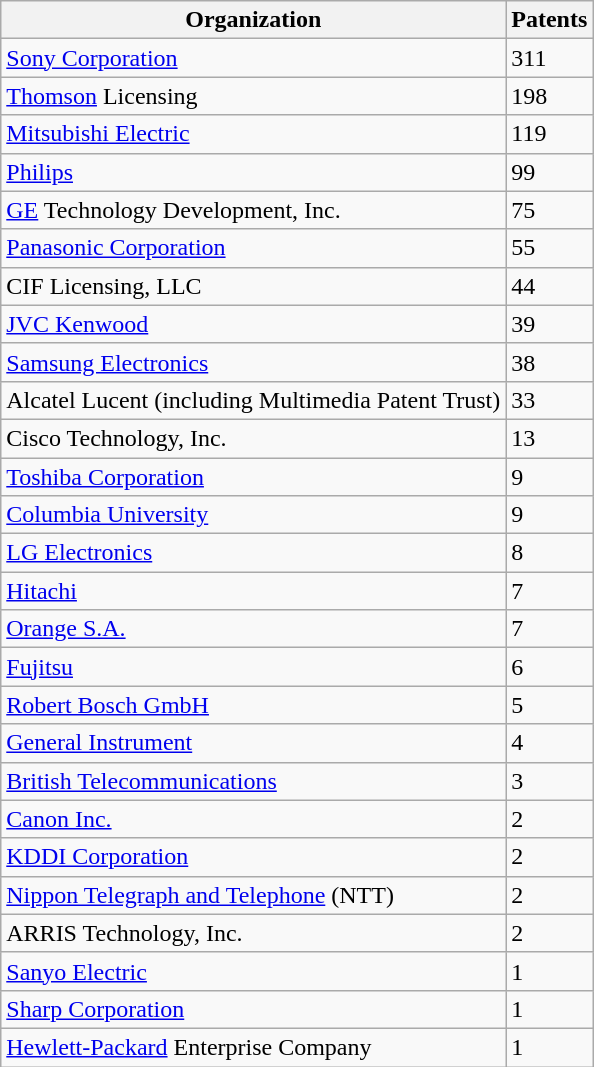<table class="wikitable sortable">
<tr>
<th>Organization</th>
<th>Patents</th>
</tr>
<tr>
<td><a href='#'>Sony Corporation</a></td>
<td>311</td>
</tr>
<tr>
<td><a href='#'>Thomson</a> Licensing</td>
<td>198</td>
</tr>
<tr>
<td><a href='#'>Mitsubishi Electric</a></td>
<td>119</td>
</tr>
<tr>
<td><a href='#'>Philips</a></td>
<td>99</td>
</tr>
<tr>
<td><a href='#'>GE</a> Technology Development, Inc.</td>
<td>75</td>
</tr>
<tr>
<td><a href='#'>Panasonic Corporation</a></td>
<td>55</td>
</tr>
<tr>
<td>CIF Licensing, LLC</td>
<td>44</td>
</tr>
<tr>
<td><a href='#'>JVC Kenwood</a></td>
<td>39</td>
</tr>
<tr>
<td><a href='#'>Samsung Electronics</a></td>
<td>38</td>
</tr>
<tr>
<td>Alcatel Lucent (including Multimedia Patent Trust)</td>
<td>33</td>
</tr>
<tr>
<td>Cisco Technology, Inc.</td>
<td>13</td>
</tr>
<tr>
<td><a href='#'>Toshiba Corporation</a></td>
<td>9</td>
</tr>
<tr>
<td><a href='#'>Columbia University</a></td>
<td>9</td>
</tr>
<tr>
<td><a href='#'>LG Electronics</a></td>
<td>8</td>
</tr>
<tr>
<td><a href='#'>Hitachi</a></td>
<td>7</td>
</tr>
<tr>
<td><a href='#'>Orange S.A.</a></td>
<td>7</td>
</tr>
<tr>
<td><a href='#'>Fujitsu</a></td>
<td>6</td>
</tr>
<tr>
<td><a href='#'>Robert Bosch GmbH</a></td>
<td>5</td>
</tr>
<tr>
<td><a href='#'>General Instrument</a></td>
<td>4</td>
</tr>
<tr>
<td><a href='#'>British Telecommunications</a></td>
<td>3</td>
</tr>
<tr>
<td><a href='#'>Canon Inc.</a></td>
<td>2</td>
</tr>
<tr>
<td><a href='#'>KDDI Corporation</a></td>
<td>2</td>
</tr>
<tr>
<td><a href='#'>Nippon Telegraph and Telephone</a> (NTT)</td>
<td>2</td>
</tr>
<tr>
<td>ARRIS Technology, Inc.</td>
<td>2</td>
</tr>
<tr>
<td><a href='#'>Sanyo Electric</a></td>
<td>1</td>
</tr>
<tr>
<td><a href='#'>Sharp Corporation</a></td>
<td>1</td>
</tr>
<tr>
<td><a href='#'>Hewlett-Packard</a> Enterprise Company</td>
<td>1</td>
</tr>
</table>
